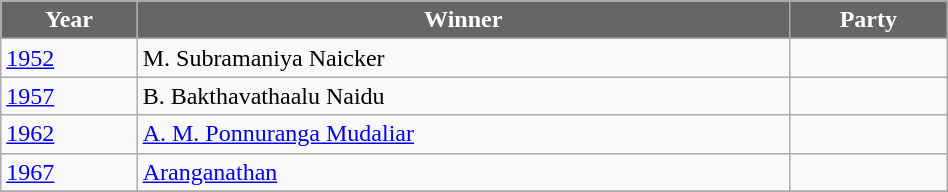<table class="wikitable" width="50%">
<tr>
<th style="background-color:#666666; color:white">Year</th>
<th style="background-color:#666666; color:white">Winner</th>
<th style="background-color:#666666; color:white" colspan="2">Party</th>
</tr>
<tr>
<td><a href='#'>1952</a></td>
<td>M. Subramaniya Naicker</td>
<td></td>
</tr>
<tr>
<td><a href='#'>1957</a></td>
<td>B. Bakthavathaalu Naidu</td>
<td></td>
</tr>
<tr>
<td><a href='#'>1962</a></td>
<td><a href='#'>A. M. Ponnuranga Mudaliar</a></td>
<td></td>
</tr>
<tr>
<td><a href='#'>1967</a></td>
<td><a href='#'>Aranganathan</a></td>
<td></td>
</tr>
<tr>
</tr>
</table>
